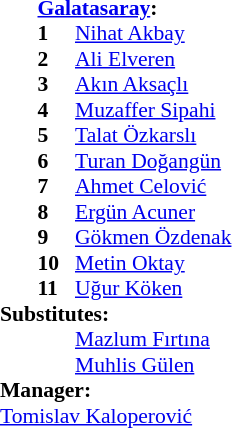<table style="font-size: 90%" cellspacing="0" cellpadding="0">
<tr>
<td></td>
<td colspan="4"><strong><a href='#'>Galatasaray</a>:</strong></td>
</tr>
<tr>
<th width=25></th>
<th width=25></th>
</tr>
<tr>
<td></td>
<td><strong>1</strong></td>
<td> <a href='#'>Nihat Akbay</a></td>
<td></td>
<td></td>
</tr>
<tr>
<td></td>
<td><strong>2</strong></td>
<td> <a href='#'>Ali Elveren</a></td>
<td></td>
<td></td>
</tr>
<tr>
<td></td>
<td><strong>3</strong></td>
<td> <a href='#'>Akın Aksaçlı</a></td>
<td></td>
<td></td>
<td></td>
</tr>
<tr>
<td></td>
<td><strong>4</strong></td>
<td> <a href='#'>Muzaffer Sipahi</a></td>
<td></td>
<td></td>
<td></td>
</tr>
<tr>
<td></td>
<td><strong>5</strong></td>
<td> <a href='#'>Talat Özkarslı</a></td>
<td></td>
<td></td>
<td></td>
</tr>
<tr>
<td></td>
<td><strong>6</strong></td>
<td> <a href='#'>Turan Doğangün</a></td>
<td></td>
<td></td>
<td></td>
</tr>
<tr>
<td></td>
<td><strong>7</strong></td>
<td> <a href='#'>Ahmet Celović</a></td>
<td></td>
<td></td>
<td></td>
</tr>
<tr>
<td></td>
<td><strong>8</strong></td>
<td> <a href='#'>Ergün Acuner</a></td>
<td></td>
<td></td>
<td></td>
</tr>
<tr>
<td></td>
<td><strong>9</strong></td>
<td> <a href='#'>Gökmen Özdenak</a></td>
<td></td>
<td></td>
<td></td>
</tr>
<tr>
<td></td>
<td><strong>10</strong></td>
<td> <a href='#'>Metin Oktay</a></td>
<td></td>
<td></td>
<td></td>
</tr>
<tr>
<td></td>
<td><strong>11</strong></td>
<td> <a href='#'>Uğur Köken</a></td>
<td></td>
<td></td>
<td></td>
</tr>
<tr>
<td colspan=3><strong>Substitutes:</strong></td>
</tr>
<tr>
<td></td>
<td></td>
<td> <a href='#'>Mazlum Fırtına</a></td>
<td></td>
<td></td>
<td></td>
</tr>
<tr>
<td></td>
<td></td>
<td> <a href='#'>Muhlis Gülen</a></td>
<td></td>
<td></td>
<td> </td>
</tr>
<tr>
<td colspan=3><strong>Manager:</strong></td>
</tr>
<tr>
<td colspan=3> <a href='#'>Tomislav Kaloperović</a></td>
</tr>
</table>
